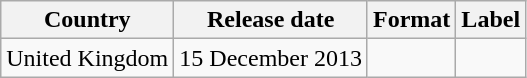<table class="wikitable plainrowheaders">
<tr>
<th scope="col">Country</th>
<th scope="col">Release date</th>
<th scope="col">Format</th>
<th scope="col">Label</th>
</tr>
<tr>
<td>United Kingdom</td>
<td>15 December 2013</td>
<td></td>
<td></td>
</tr>
</table>
